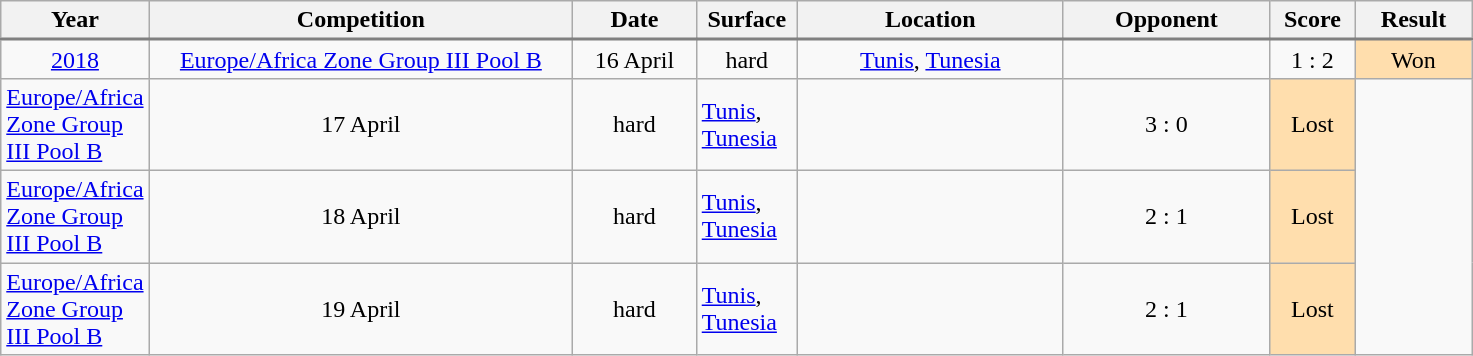<table class="wikitable">
<tr>
<th width="50">Year</th>
<th width="275">Competition</th>
<th width="75">Date</th>
<th width="60">Surface</th>
<th width="170">Location</th>
<th width="130">Opponent</th>
<th width="50">Score</th>
<th width="70">Result</th>
</tr>
<tr style="border-top:2px solid gray;"|rowspan="5" align="center">
<td><a href='#'>2018</a></td>
<td><a href='#'>Europe/Africa Zone Group III Pool B</a></td>
<td align="center">16 April</td>
<td align="center">hard</td>
<td><a href='#'>Tunis</a>, <a href='#'>Tunesia</a></td>
<td></td>
<td align="center">1 : 2</td>
<td align="center" bgcolor="#FFDEAD">Won</td>
</tr>
<tr>
<td><a href='#'>Europe/Africa Zone Group III Pool B</a></td>
<td align="center">17 April</td>
<td align="center">hard</td>
<td><a href='#'>Tunis</a>, <a href='#'>Tunesia</a></td>
<td></td>
<td align="center">3 : 0</td>
<td align="center" bgcolor="#FFDEAD">Lost</td>
</tr>
<tr>
<td><a href='#'>Europe/Africa Zone Group III Pool B</a></td>
<td align="center">18 April</td>
<td align="center">hard</td>
<td><a href='#'>Tunis</a>, <a href='#'>Tunesia</a></td>
<td></td>
<td align="center">2 : 1</td>
<td align="center" bgcolor="#FFDEAD">Lost</td>
</tr>
<tr>
<td><a href='#'>Europe/Africa Zone Group III Pool B</a></td>
<td align="center">19 April</td>
<td align="center">hard</td>
<td><a href='#'>Tunis</a>, <a href='#'>Tunesia</a></td>
<td></td>
<td align="center">2 : 1</td>
<td align="center" bgcolor="#FFDEAD">Lost</td>
</tr>
</table>
